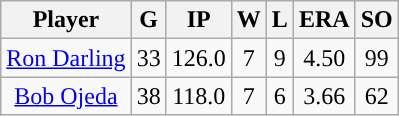<table class="wikitable sortable">
<tr>
<th>Player</th>
<th>G</th>
<th>IP</th>
<th>W</th>
<th>L</th>
<th>ERA</th>
<th>SO</th>
</tr>
<tr align="center">
<td><a href='#'>Ron Darling</a></td>
<td>33</td>
<td>126.0</td>
<td>7</td>
<td>9</td>
<td>4.50</td>
<td>99</td>
</tr>
<tr align="center">
<td><a href='#'>Bob Ojeda</a></td>
<td>38</td>
<td>118.0</td>
<td>7</td>
<td>6</td>
<td>3.66</td>
<td>62</td>
</tr>
</table>
